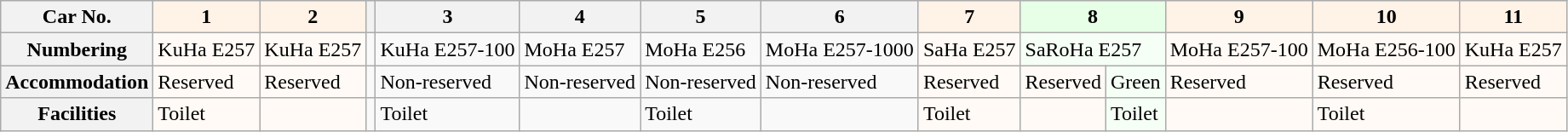<table class="wikitable">
<tr>
<th>Car No.</th>
<th style="background: #FFF2E6">1</th>
<th style="background: #FFF2E6">2</th>
<th></th>
<th>3</th>
<th>4</th>
<th>5</th>
<th>6</th>
<th style="background: #FFF2E6">7</th>
<th colspan=2 style="background: #E6FFE6">8</th>
<th style="background: #FFF2E6">9</th>
<th style="background: #FFF2E6">10</th>
<th style="background: #FFF2E6">11</th>
</tr>
<tr>
<th>Numbering</th>
<td style="background: #FFFAF5">KuHa E257</td>
<td style="background: #FFFAF5">KuHa E257</td>
<td></td>
<td>KuHa E257-100</td>
<td>MoHa E257</td>
<td>MoHa E256</td>
<td>MoHa E257-1000</td>
<td style="background: #FFFAF5">SaHa E257</td>
<td colspan=2 style="background: #F5FFF5">SaRoHa E257</td>
<td style="background: #FFFAF5">MoHa E257-100</td>
<td style="background: #FFFAF5">MoHa E256-100</td>
<td style="background: #FFFAF5">KuHa E257</td>
</tr>
<tr>
<th>Accommodation</th>
<td style="background: #FFFAF5">Reserved</td>
<td style="background: #FFFAF5">Reserved</td>
<td></td>
<td>Non-reserved</td>
<td>Non-reserved</td>
<td>Non-reserved</td>
<td>Non-reserved</td>
<td style="background: #FFFAF5">Reserved</td>
<td style="background: #FFFAF5">Reserved</td>
<td style="background: #F5FFF5">Green</td>
<td style="background: #FFFAF5">Reserved</td>
<td style="background: #FFFAF5">Reserved</td>
<td style="background: #FFFAF5">Reserved</td>
</tr>
<tr>
<th>Facilities</th>
<td style="background: #FFFAF5">Toilet</td>
<td style="background: #FFFAF5"></td>
<td></td>
<td>Toilet</td>
<td></td>
<td>Toilet</td>
<td></td>
<td style="background: #FFFAF5">Toilet</td>
<td style="background: #FFFAF5"></td>
<td style="background: #F5FFF5">Toilet</td>
<td style="background: #FFFAF5"></td>
<td style="background: #FFFAF5">Toilet</td>
<td style="background: #FFFAF5"></td>
</tr>
</table>
